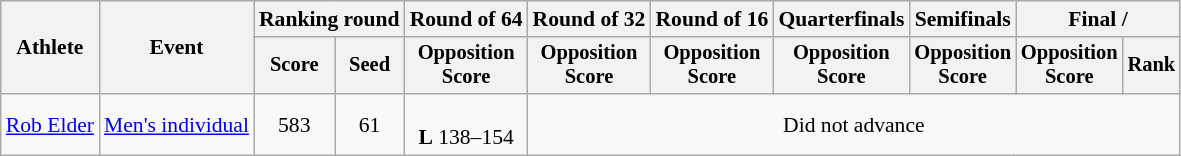<table class="wikitable" style="font-size:90%">
<tr>
<th rowspan="2">Athlete</th>
<th rowspan="2">Event</th>
<th colspan="2">Ranking round</th>
<th>Round of 64</th>
<th>Round of 32</th>
<th>Round of 16</th>
<th>Quarterfinals</th>
<th>Semifinals</th>
<th colspan="2">Final / </th>
</tr>
<tr style="font-size:95%">
<th>Score</th>
<th>Seed</th>
<th>Opposition<br>Score</th>
<th>Opposition<br>Score</th>
<th>Opposition<br>Score</th>
<th>Opposition<br>Score</th>
<th>Opposition<br>Score</th>
<th>Opposition<br>Score</th>
<th>Rank</th>
</tr>
<tr align=center>
<td align=left><a href='#'>Rob Elder</a></td>
<td align=left><a href='#'>Men's individual</a></td>
<td>583</td>
<td>61</td>
<td><br><strong>L</strong> 138–154</td>
<td colspan=6>Did not advance</td>
</tr>
</table>
